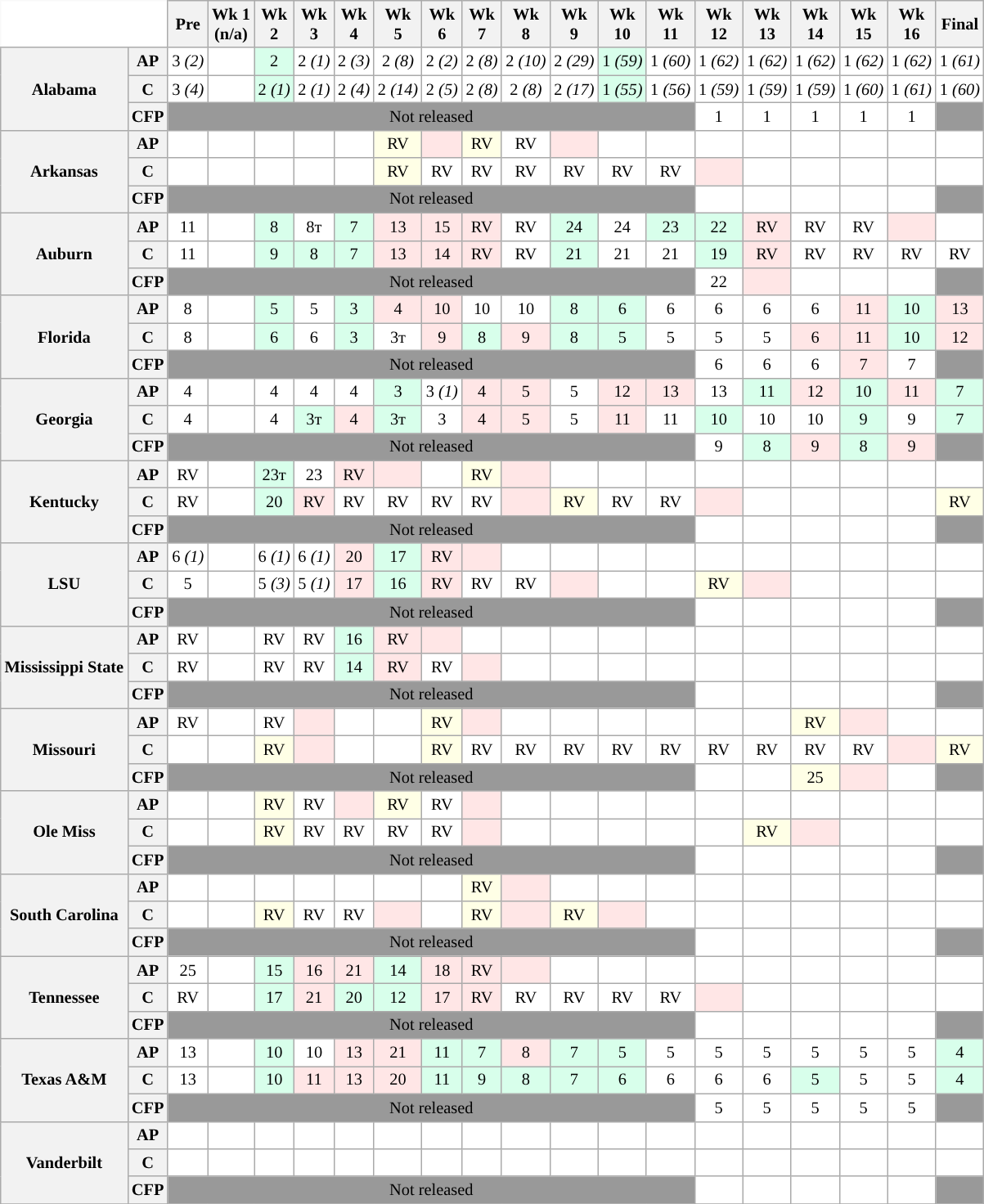<table class="wikitable" style="white-space:nowrap;font-size:85%;">
<tr>
<th colspan=2 style="background:white; border-top-style:hidden; border-left-style:hidden;"> </th>
<th>Pre</th>
<th>Wk 1<br>(n/a)</th>
<th>Wk<br>2</th>
<th>Wk<br>3</th>
<th>Wk<br>4</th>
<th>Wk<br>5</th>
<th>Wk<br>6</th>
<th>Wk<br>7</th>
<th>Wk<br>8</th>
<th>Wk<br>9</th>
<th>Wk<br>10</th>
<th>Wk<br>11</th>
<th>Wk<br>12</th>
<th>Wk<br>13</th>
<th>Wk<br>14</th>
<th>Wk<br>15</th>
<th>Wk<br>16</th>
<th>Final</th>
</tr>
<tr style="text-align:center;">
<th rowspan="3">Alabama</th>
<th>AP</th>
<td style="background:#FFF;">3 <em>(2)</em></td>
<td style="background:#FFF;"></td>
<td style="background:#d8ffeb;">2</td>
<td style="background:#FFF;">2 <em>(1)</em></td>
<td style="background:#FFF;">2 <em>(3)</em></td>
<td style="background:#FFF;">2 <em>(8)</em></td>
<td style="background:#FFF;">2 <em>(2)</em></td>
<td style="background:#FFF;">2 <em>(8)</em></td>
<td style="background:#FFF;">2 <em>(10)</em></td>
<td style="background:#FFF;">2 <em>(29)</em></td>
<td style="background:#d8ffeb;">1 <em>(59)</em></td>
<td style="background:#FFF;">1 <em>(60)</em></td>
<td style="background:#FFF;">1 <em>(62)</em></td>
<td style="background:#FFF;">1 <em>(62)</em></td>
<td style="background:#FFF;">1 <em>(62)</em></td>
<td style="background:#FFF;">1 <em>(62)</em></td>
<td style="background:#FFF;">1 <em>(62)</em></td>
<td style="background:#FFF;">1 <em>(61)</em></td>
</tr>
<tr style="text-align:center;">
<th>C</th>
<td style="background:#FFF;">3 <em>(4)</em></td>
<td style="background:#FFF;"></td>
<td style="background:#d8ffeb;">2 <em>(1)</em></td>
<td style="background:#FFF;">2 <em>(1)</em></td>
<td style="background:#FFF;">2 <em>(4)</em></td>
<td style="background:#FFF;">2 <em>(14)</em></td>
<td style="background:#FFF;">2 <em>(5)</em></td>
<td style="background:#FFF;">2 <em>(8)</em></td>
<td style="background:#FFF;">2 <em>(8)</em></td>
<td style="background:#FFF;">2 <em>(17)</em></td>
<td style="background:#d8ffeb;">1 <em>(55)</em></td>
<td style="background:#FFF;">1 <em>(56)</em></td>
<td style="background:#FFF;">1 <em>(59)</em></td>
<td style="background:#FFF;">1 <em>(59)</em></td>
<td style="background:#FFF;">1 <em>(59)</em></td>
<td style="background:#FFF;">1 <em>(60)</em></td>
<td style="background:#FFF;">1 <em>(61)</em></td>
<td style="background:#FFF;">1 <em>(60)</em></td>
</tr>
<tr style="text-align:center;">
<th>CFP</th>
<td colspan="12" style="background:#999;">Not released</td>
<td style="background:#FFF;">1</td>
<td style="background:#FFF;">1</td>
<td style="background:#FFF;">1</td>
<td style="background:#FFF;">1</td>
<td style="background:#FFF;">1</td>
<td style="background:#999;"></td>
</tr>
<tr style="text-align:center;">
<th rowspan="3">Arkansas</th>
<th>AP</th>
<td style="background:#FFF;"></td>
<td style="background:#FFF;"></td>
<td style="background:#FFF;"></td>
<td style="background:#FFF;"></td>
<td style="background:#FFF;"></td>
<td style="background:#ffffe6;">RV</td>
<td style="background:#ffe6e6;"></td>
<td style="background:#ffffe6;">RV</td>
<td style="background:#FFF;">RV</td>
<td style="background:#ffe6e6;"></td>
<td style="background:#FFF;"></td>
<td style="background:#FFF;"></td>
<td style="background:#FFF;"></td>
<td style="background:#FFF;"></td>
<td style="background:#FFF;"></td>
<td style="background:#FFF;"></td>
<td style="background:#FFF;"></td>
<td style="background:#FFF;"></td>
</tr>
<tr style="text-align:center;">
<th>C</th>
<td style="background:#FFF;"></td>
<td style="background:#FFF;"></td>
<td style="background:#FFF;"></td>
<td style="background:#FFF;"></td>
<td style="background:#FFF;"></td>
<td style="background:#ffffe6;">RV</td>
<td style="background:#FFF;">RV</td>
<td style="background:#FFF;">RV</td>
<td style="background:#FFF;">RV</td>
<td style="background:#FFF;">RV</td>
<td style="background:#FFF;">RV</td>
<td style="background:#FFF;">RV</td>
<td style="background:#ffe6e6;"></td>
<td style="background:#FFF;"></td>
<td style="background:#FFF;"></td>
<td style="background:#FFF;"></td>
<td style="background:#FFF;"></td>
<td style="background:#FFF;"></td>
</tr>
<tr style="text-align:center;">
<th>CFP</th>
<td colspan="12" style="background:#999;">Not released</td>
<td style="background:#FFF;"></td>
<td style="background:#FFF;"></td>
<td style="background:#FFF;"></td>
<td style="background:#FFF;"></td>
<td style="background:#FFF;"></td>
<td style="background:#999;"></td>
</tr>
<tr style="text-align:center;">
<th rowspan="3">Auburn</th>
<th>AP</th>
<td style="background:#FFF;">11</td>
<td style="background:#FFF;"></td>
<td style="background:#d8ffeb;">8</td>
<td style="background:#FFF;">8т</td>
<td style="background:#d8ffeb;">7</td>
<td style="background:#ffe6e6;">13</td>
<td style="background:#ffe6e6;">15</td>
<td style="background:#ffe6e6;">RV</td>
<td style="background:#FFF;">RV</td>
<td style="background:#d8ffeb;">24</td>
<td style="background:#FFF;">24</td>
<td style="background:#d8ffeb;">23</td>
<td style="background:#d8ffeb;">22</td>
<td style="background:#ffe6e6;">RV</td>
<td style="background:#FFF;">RV</td>
<td style="background:#FFF;">RV</td>
<td style="background:#ffe6e6;"></td>
<td style="background:#FFF;"></td>
</tr>
<tr style="text-align:center;">
<th>C</th>
<td style="background:#FFF;">11</td>
<td style="background:#FFF;"></td>
<td style="background:#d8ffeb;">9</td>
<td style="background:#d8ffeb;">8</td>
<td style="background:#d8ffeb;">7</td>
<td style="background:#ffe6e6;">13</td>
<td style="background:#ffe6e6;">14</td>
<td style="background:#ffe6e6;">RV</td>
<td style="background:#FFF;">RV</td>
<td style="background:#d8ffeb;">21</td>
<td style="background:#FFF;">21</td>
<td style="background:#FFF;">21</td>
<td style="background:#d8ffeb;">19</td>
<td style="background:#ffe6e6;">RV</td>
<td style="background:#FFF;">RV</td>
<td style="background:#FFF;">RV</td>
<td style="background:#FFF;">RV</td>
<td style="background:#FFF;">RV</td>
</tr>
<tr style="text-align:center;">
<th>CFP</th>
<td colspan="12" style="background:#999;">Not released</td>
<td style="background:#FFF;">22</td>
<td style="background:#ffe6e6;"></td>
<td style="background:#FFF;"></td>
<td style="background:#FFF;"></td>
<td style="background:#FFF;"></td>
<td style="background:#999;"></td>
</tr>
<tr style="text-align:center;">
<th rowspan="3">Florida</th>
<th>AP</th>
<td style="background:#FFF;">8</td>
<td style="background:#FFF;"></td>
<td style="background:#d8ffeb;">5</td>
<td style="background:#FFF;">5</td>
<td style="background:#d8ffeb;">3</td>
<td style="background:#ffe6e6;">4</td>
<td style="background:#ffe6e6;">10</td>
<td style="background:#FFF;">10</td>
<td style="background:#FFF;">10</td>
<td style="background:#d8ffeb;">8</td>
<td style="background:#d8ffeb;">6</td>
<td style="background:#FFF;">6</td>
<td style="background:#FFF;">6</td>
<td style="background:#FFF;">6</td>
<td style="background:#FFF;">6</td>
<td style="background:#ffe6e6;">11</td>
<td style="background:#d8ffeb;">10</td>
<td style="background:#ffe6e6;">13</td>
</tr>
<tr style="text-align:center;">
<th>C</th>
<td style="background:#FFF;">8</td>
<td style="background:#FFF;"></td>
<td style="background:#d8ffeb;">6</td>
<td style="background:#FFF;">6</td>
<td style="background:#d8ffeb;">3</td>
<td style="background:#FFF;">3т</td>
<td style="background:#ffe6e6;">9</td>
<td style="background:#d8ffeb;">8</td>
<td style="background:#ffe6e6;">9</td>
<td style="background:#d8ffeb;">8</td>
<td style="background:#d8ffeb;">5</td>
<td style="background:#FFF;">5</td>
<td style="background:#FFF;">5</td>
<td style="background:#FFF;">5</td>
<td style="background:#ffe6e6;">6</td>
<td style="background:#ffe6e6;">11</td>
<td style="background:#d8ffeb;">10</td>
<td style="background:#ffe6e6;">12</td>
</tr>
<tr style="text-align:center;">
<th>CFP</th>
<td colspan="12" style="background:#999;">Not released</td>
<td style="background:#FFF;">6</td>
<td style="background:#FFF;">6</td>
<td style="background:#FFF;">6</td>
<td style="background:#ffe6e6;">7</td>
<td style="background:#FFF;">7</td>
<td style="background:#999;"></td>
</tr>
<tr style="text-align:center;">
<th rowspan="3">Georgia</th>
<th>AP</th>
<td style="background:#FFF;">4</td>
<td style="background:#FFF;"></td>
<td style="background:#FFF;">4</td>
<td style="background:#FFF;">4</td>
<td style="background:#FFF;">4</td>
<td style="background:#d8ffeb;">3</td>
<td style="background:#FFF;">3 <em>(1)</em></td>
<td style="background:#ffe6e6;">4</td>
<td style="background:#ffe6e6;">5</td>
<td style="background:#FFF;">5</td>
<td style="background:#ffe6e6;">12</td>
<td style="background:#ffe6e6;">13</td>
<td style="background:#FFF;">13</td>
<td style="background:#d8ffeb;">11</td>
<td style="background:#ffe6e6;">12</td>
<td style="background:#d8ffeb;">10</td>
<td style="background:#ffe6e6;">11</td>
<td style="background:#d8ffeb;">7</td>
</tr>
<tr style="text-align:center;">
<th>C</th>
<td style="background:#FFF;">4</td>
<td style="background:#FFF;"></td>
<td style="background:#FFF;">4</td>
<td style="background:#d8ffeb;">3т</td>
<td style="background:#ffe6e6;">4</td>
<td style="background:#d8ffeb;">3т</td>
<td style="background:#FFF;">3</td>
<td style="background:#ffe6e6;">4</td>
<td style="background:#ffe6e6;">5</td>
<td style="background:#FFF;">5</td>
<td style="background:#ffe6e6;">11</td>
<td style="background:#FFF;">11</td>
<td style="background:#d8ffeb;">10</td>
<td style="background:#FFF;">10</td>
<td style="background:#FFF;">10</td>
<td style="background:#d8ffeb;">9</td>
<td style="background:#FFF;">9</td>
<td style="background:#d8ffeb;">7</td>
</tr>
<tr style="text-align:center;">
<th>CFP</th>
<td colspan="12" style="background:#999;">Not released</td>
<td style="background:#FFF;">9</td>
<td style="background:#d8ffeb;">8</td>
<td style="background:#ffe6e6;">9</td>
<td style="background:#d8ffeb;">8</td>
<td style="background:#ffe6e6;">9</td>
<td style="background:#999;"></td>
</tr>
<tr style="text-align:center;">
<th rowspan="3">Kentucky</th>
<th>AP</th>
<td style="background:#FFF;">RV</td>
<td style="background:#FFF;"></td>
<td style="background:#d8ffeb;">23т</td>
<td style="background:#FFF;">23</td>
<td style="background:#ffe6e6;">RV</td>
<td style="background:#ffe6e6;"></td>
<td style="background:#FFF;"></td>
<td style="background:#ffffe6;">RV</td>
<td style="background:#ffe6e6;"></td>
<td style="background:#FFF;"></td>
<td style="background:#FFF;"></td>
<td style="background:#FFF;"></td>
<td style="background:#FFF;"></td>
<td style="background:#FFF;"></td>
<td style="background:#FFF;"></td>
<td style="background:#FFF;"></td>
<td style="background:#FFF;"></td>
<td style="background:#FFF;"></td>
</tr>
<tr style="text-align:center;">
<th>C</th>
<td style="background:#FFF;">RV</td>
<td style="background:#FFF;"></td>
<td style="background:#d8ffeb;">20</td>
<td style="background:#ffe6e6;">RV</td>
<td style="background:#FFF;">RV</td>
<td style="background:#FFF;">RV</td>
<td style="background:#FFF;">RV</td>
<td style="background:#FFF;">RV</td>
<td style="background:#ffe6e6;"></td>
<td style="background:#ffffe6;">RV</td>
<td style="background:#FFF;">RV</td>
<td style="background:#FFF;">RV</td>
<td style="background:#ffe6e6;"></td>
<td style="background:#FFF;"></td>
<td style="background:#FFF;"></td>
<td style="background:#FFF;"></td>
<td style="background:#FFF;"></td>
<td style="background:#ffffe6;">RV</td>
</tr>
<tr style="text-align:center;">
<th>CFP</th>
<td colspan="12" style="background:#999;">Not released</td>
<td style="background:#FFF;"></td>
<td style="background:#FFF;"></td>
<td style="background:#FFF;"></td>
<td style="background:#FFF;"></td>
<td style="background:#FFF;"></td>
<td style="background:#999;"></td>
</tr>
<tr style="text-align:center;">
<th rowspan="3">LSU</th>
<th>AP</th>
<td style="background:#FFF;">6 <em>(1)</em></td>
<td style="background:#FFF;"></td>
<td style="background:#FFF;">6 <em>(1)</em></td>
<td style="background:#FFF;">6 <em>(1)</em></td>
<td style="background:#ffe6e6;">20</td>
<td style="background:#d8ffeb;">17</td>
<td style="background:#ffe6e6;">RV</td>
<td style="background:#ffe6e6;"></td>
<td style="background:#FFF;"></td>
<td style="background:#FFF;"></td>
<td style="background:#FFF;"></td>
<td style="background:#FFF;"></td>
<td style="background:#FFF;"></td>
<td style="background:#FFF;"></td>
<td style="background:#FFF;"></td>
<td style="background:#FFF;"></td>
<td style="background:#FFF;"></td>
<td style="background:#FFF;"></td>
</tr>
<tr style="text-align:center;">
<th>C</th>
<td style="background:#FFF;">5</td>
<td style="background:#FFF;"></td>
<td style="background:#FFF;">5 <em>(3)</em></td>
<td style="background:#FFF;">5 <em>(1)</em></td>
<td style="background:#ffe6e6;">17</td>
<td style="background:#d8ffeb;">16</td>
<td style="background:#ffe6e6;">RV</td>
<td style="background:#FFF;">RV</td>
<td style="background:#FFF;">RV</td>
<td style="background:#ffe6e6;"></td>
<td style="background:#FFF;"></td>
<td style="background:#FFF;"></td>
<td style="background:#ffffe6;">RV</td>
<td style="background:#ffe6e6;"></td>
<td style="background:#FFF;"></td>
<td style="background:#FFF;"></td>
<td style="background:#FFF;"></td>
<td style="background:#FFF;"></td>
</tr>
<tr style="text-align:center;">
<th>CFP</th>
<td colspan="12" style="background:#999;">Not released</td>
<td style="background:#FFF;"></td>
<td style="background:#FFF;"></td>
<td style="background:#FFF;"></td>
<td style="background:#FFF;"></td>
<td style="background:#FFF;"></td>
<td style="background:#999;"></td>
</tr>
<tr style="text-align:center;">
<th rowspan="3">Mississippi State</th>
<th>AP</th>
<td style="background:#FFF;">RV</td>
<td style="background:#FFF;"></td>
<td style="background:#FFF;">RV</td>
<td style="background:#FFF;">RV</td>
<td style="background:#d8ffeb;">16</td>
<td style="background:#ffe6e6;">RV</td>
<td style="background:#ffe6e6;"></td>
<td style="background:#FFF;"></td>
<td style="background:#FFF;"></td>
<td style="background:#FFF;"></td>
<td style="background:#FFF;"></td>
<td style="background:#FFF;"></td>
<td style="background:#FFF;"></td>
<td style="background:#FFF;"></td>
<td style="background:#FFF;"></td>
<td style="background:#FFF;"></td>
<td style="background:#FFF;"></td>
<td style="background:#FFF;"></td>
</tr>
<tr style="text-align:center;">
<th>C</th>
<td style="background:#FFF;">RV</td>
<td style="background:#FFF;"></td>
<td style="background:#FFF;">RV</td>
<td style="background:#FFF;">RV</td>
<td style="background:#d8ffeb;">14</td>
<td style="background:#ffe6e6;">RV</td>
<td style="background:#FFF;">RV</td>
<td style="background:#ffe6e6;"></td>
<td style="background:#FFF;"></td>
<td style="background:#FFF;"></td>
<td style="background:#FFF;"></td>
<td style="background:#FFF;"></td>
<td style="background:#FFF;"></td>
<td style="background:#FFF;"></td>
<td style="background:#FFF;"></td>
<td style="background:#FFF;"></td>
<td style="background:#FFF;"></td>
<td style="background:#FFF;"></td>
</tr>
<tr style="text-align:center;">
<th>CFP</th>
<td colspan="12" style="background:#999;">Not released</td>
<td style="background:#FFF;"></td>
<td style="background:#FFF;"></td>
<td style="background:#FFF;"></td>
<td style="background:#FFF;"></td>
<td style="background:#FFF;"></td>
<td style="background:#999;"></td>
</tr>
<tr style="text-align:center;">
<th rowspan="3">Missouri</th>
<th>AP</th>
<td style="background:#FFF;">RV</td>
<td style="background:#FFF;"></td>
<td style="background:#FFF;">RV</td>
<td style="background:#ffe6e6;"></td>
<td style="background:#FFF;"></td>
<td style="background:#FFF;"></td>
<td style="background:#ffffe6;">RV</td>
<td style="background:#ffe6e6;"></td>
<td style="background:#FFF;"></td>
<td style="background:#FFF;"></td>
<td style="background:#FFF;"></td>
<td style="background:#FFF;"></td>
<td style="background:#FFF;"></td>
<td style="background:#FFF;"></td>
<td style="background:#ffffe6;">RV</td>
<td style="background:#ffe6e6;"></td>
<td style="background:#FFF;"></td>
<td style="background:#FFF;"></td>
</tr>
<tr style="text-align:center;">
<th>C</th>
<td style="background:#FFF;"></td>
<td style="background:#FFF;"></td>
<td style="background:#ffffe6;">RV</td>
<td style="background:#ffe6e6;"></td>
<td style="background:#FFF;"></td>
<td style="background:#FFF;"></td>
<td style="background:#ffffe6;">RV</td>
<td style="background:#FFF;">RV</td>
<td style="background:#FFF;">RV</td>
<td style="background:#FFF;">RV</td>
<td style="background:#FFF;">RV</td>
<td style="background:#FFF;">RV</td>
<td style="background:#FFF;">RV</td>
<td style="background:#FFF;">RV</td>
<td style="background:#FFF;">RV</td>
<td style="background:#FFF;">RV</td>
<td style="background:#ffe6e6;"></td>
<td style="background:#ffffe6;">RV</td>
</tr>
<tr style="text-align:center;">
<th>CFP</th>
<td colspan="12" style="background:#999;">Not released</td>
<td style="background:#FFF;"></td>
<td style="background:#FFF;"></td>
<td style="background:#ffffe6;">25</td>
<td style="background:#ffe6e6;"></td>
<td style="background:#FFF;"></td>
<td style="background:#999;"></td>
</tr>
<tr style="text-align:center;">
<th rowspan="3">Ole Miss</th>
<th>AP</th>
<td style="background:#FFF;"></td>
<td style="background:#FFF;"></td>
<td style="background:#ffffe6;">RV</td>
<td style="background:#FFF;">RV</td>
<td style="background:#ffe6e6;"></td>
<td style="background:#ffffe6;">RV</td>
<td style="background:#FFF;">RV</td>
<td style="background:#ffe6e6;"></td>
<td style="background:#FFF;"></td>
<td style="background:#FFF;"></td>
<td style="background:#FFF;"></td>
<td style="background:#FFF;"></td>
<td style="background:#FFF;"></td>
<td style="background:#FFF;"></td>
<td style="background:#FFF;"></td>
<td style="background:#FFF;"></td>
<td style="background:#FFF;"></td>
<td style="background:#FFF;"></td>
</tr>
<tr style="text-align:center;">
<th>C</th>
<td style="background:#FFF;"></td>
<td style="background:#FFF;"></td>
<td style="background:#ffffe6;">RV</td>
<td style="background:#FFF;">RV</td>
<td style="background:#FFF;">RV</td>
<td style="background:#FFF;">RV</td>
<td style="background:#FFF;">RV</td>
<td style="background:#ffe6e6;"></td>
<td style="background:#FFF;"></td>
<td style="background:#FFF;"></td>
<td style="background:#FFF;"></td>
<td style="background:#FFF;"></td>
<td style="background:#FFF;"></td>
<td style="background:#ffffe6;">RV</td>
<td style="background:#ffe6e6;"></td>
<td style="background:#FFF;"></td>
<td style="background:#FFF;"></td>
<td style="background:#FFF;"></td>
</tr>
<tr style="text-align:center;">
<th>CFP</th>
<td colspan="12" style="background:#999;">Not released</td>
<td style="background:#FFF;"></td>
<td style="background:#FFF;"></td>
<td style="background:#FFF;"></td>
<td style="background:#FFF;"></td>
<td style="background:#FFF;"></td>
<td style="background:#999;"></td>
</tr>
<tr style="text-align:center;">
<th rowspan="3">South Carolina</th>
<th>AP</th>
<td style="background:#FFF;"></td>
<td style="background:#FFF;"></td>
<td style="background:#FFF;"></td>
<td style="background:#FFF;"></td>
<td style="background:#FFF;"></td>
<td style="background:#FFF;"></td>
<td style="background:#FFF;"></td>
<td style="background:#ffffe6;">RV</td>
<td style="background:#ffe6e6;"></td>
<td style="background:#FFF;"></td>
<td style="background:#FFF;"></td>
<td style="background:#FFF;"></td>
<td style="background:#FFF;"></td>
<td style="background:#FFF;"></td>
<td style="background:#FFF;"></td>
<td style="background:#FFF;"></td>
<td style="background:#FFF;"></td>
<td style="background:#FFF;"></td>
</tr>
<tr style="text-align:center;">
<th>C</th>
<td style="background:#FFF;"></td>
<td style="background:#FFF;"></td>
<td style="background:#ffffe6;">RV</td>
<td style="background:#FFF;">RV</td>
<td style="background:#FFF;">RV</td>
<td style="background:#ffe6e6;"></td>
<td style="background:#FFF;"></td>
<td style="background:#ffffe6;">RV</td>
<td style="background:#ffe6e6;"></td>
<td style="background:#ffffe6;">RV</td>
<td style="background:#ffe6e6;"></td>
<td style="background:#FFF;"></td>
<td style="background:#FFF;"></td>
<td style="background:#FFF;"></td>
<td style="background:#FFF;"></td>
<td style="background:#FFF;"></td>
<td style="background:#FFF;"></td>
<td style="background:#FFF;"></td>
</tr>
<tr style="text-align:center;">
<th>CFP</th>
<td colspan="12" style="background:#999;">Not released</td>
<td style="background:#FFF;"></td>
<td style="background:#FFF;"></td>
<td style="background:#FFF;"></td>
<td style="background:#FFF;"></td>
<td style="background:#FFF;"></td>
<td style="background:#999;"></td>
</tr>
<tr style="text-align:center;">
<th rowspan="3">Tennessee</th>
<th>AP</th>
<td style="background:#FFF;">25</td>
<td style="background:#FFF;"></td>
<td style="background:#d8ffeb;">15</td>
<td style="background:#ffe6e6;">16</td>
<td style="background:#ffe6e6;">21</td>
<td style="background:#d8ffeb;">14</td>
<td style="background:#ffe6e6;">18</td>
<td style="background:#ffe6e6;">RV</td>
<td style="background:#ffe6e6;"></td>
<td style="background:#FFF;"></td>
<td style="background:#FFF;"></td>
<td style="background:#FFF;"></td>
<td style="background:#FFF;"></td>
<td style="background:#FFF;"></td>
<td style="background:#FFF;"></td>
<td style="background:#FFF;"></td>
<td style="background:#FFF;"></td>
<td style="background:#FFF;"></td>
</tr>
<tr style="text-align:center;">
<th>C</th>
<td style="background:#FFF;">RV</td>
<td style="background:#FFF;"></td>
<td style="background:#d8ffeb;">17</td>
<td style="background:#ffe6e6;">21</td>
<td style="background:#d8ffeb;">20</td>
<td style="background:#d8ffeb;">12</td>
<td style="background:#ffe6e6;">17</td>
<td style="background:#ffe6e6;">RV</td>
<td style="background:#FFF;">RV</td>
<td style="background:#FFF;">RV</td>
<td style="background:#FFF;">RV</td>
<td style="background:#FFF;">RV</td>
<td style="background:#ffe6e6;"></td>
<td style="background:#FFF;"></td>
<td style="background:#FFF;"></td>
<td style="background:#FFF;"></td>
<td style="background:#FFF;"></td>
<td style="background:#FFF;"></td>
</tr>
<tr style="text-align:center;">
<th>CFP</th>
<td colspan="12" style="background:#999;">Not released</td>
<td style="background:#FFF;"></td>
<td style="background:#FFF;"></td>
<td style="background:#FFF;"></td>
<td style="background:#FFF;"></td>
<td style="background:#FFF;"></td>
<td style="background:#999;"></td>
</tr>
<tr style="text-align:center;">
<th rowspan="3">Texas A&M</th>
<th>AP</th>
<td style="background:#FFF;">13</td>
<td style="background:#FFF;"></td>
<td style="background:#d8ffeb;">10</td>
<td style="background:#FFF;">10</td>
<td style="background:#ffe6e6;">13</td>
<td style="background:#ffe6e6;">21</td>
<td style="background:#d8ffeb;">11</td>
<td style="background:#d8ffeb;">7</td>
<td style="background:#ffe6e6;">8</td>
<td style="background:#d8ffeb;">7</td>
<td style="background:#d8ffeb;">5</td>
<td style="background:#FFF;">5</td>
<td style="background:#FFF;">5</td>
<td style="background:#FFF;">5</td>
<td style="background:#FFF;">5</td>
<td style="background:#FFF;">5</td>
<td style="background:#FFF;">5</td>
<td style="background:#d8ffeb;">4</td>
</tr>
<tr style="text-align:center;">
<th>C</th>
<td style="background:#FFF;">13</td>
<td style="background:#FFF;"></td>
<td style="background:#d8ffeb;">10</td>
<td style="background:#ffe6e6;">11</td>
<td style="background:#ffe6e6;">13</td>
<td style="background:#ffe6e6;">20</td>
<td style="background:#d8ffeb;">11</td>
<td style="background:#d8ffeb;">9</td>
<td style="background:#d8ffeb;">8</td>
<td style="background:#d8ffeb;">7</td>
<td style="background:#d8ffeb;">6</td>
<td style="background:#FFF;">6</td>
<td style="background:#FFF;">6</td>
<td style="background:#FFF;">6</td>
<td style="background:#d8ffeb;">5</td>
<td style="background:#FFF;">5</td>
<td style="background:#FFF;">5</td>
<td style="background:#d8ffeb;">4</td>
</tr>
<tr style="text-align:center;">
<th>CFP</th>
<td colspan="12" style="background:#999;">Not released</td>
<td style="background:#FFF;">5</td>
<td style="background:#FFF;">5</td>
<td style="background:#FFF;">5</td>
<td style="background:#FFF;">5</td>
<td style="background:#FFF;">5</td>
<td style="background:#999;"></td>
</tr>
<tr style="text-align:center;">
<th rowspan="3">Vanderbilt</th>
<th>AP</th>
<td style="background:#FFF;"></td>
<td style="background:#FFF;"></td>
<td style="background:#FFF;"></td>
<td style="background:#FFF;"></td>
<td style="background:#FFF;"></td>
<td style="background:#FFF;"></td>
<td style="background:#FFF;"></td>
<td style="background:#FFF;"></td>
<td style="background:#FFF;"></td>
<td style="background:#FFF;"></td>
<td style="background:#FFF;"></td>
<td style="background:#FFF;"></td>
<td style="background:#FFF;"></td>
<td style="background:#FFF;"></td>
<td style="background:#FFF;"></td>
<td style="background:#FFF;"></td>
<td style="background:#FFF;"></td>
<td style="background:#FFF;"></td>
</tr>
<tr style="text-align:center;">
<th>C</th>
<td style="background:#FFF;"></td>
<td style="background:#FFF;"></td>
<td style="background:#FFF;"></td>
<td style="background:#FFF;"></td>
<td style="background:#FFF;"></td>
<td style="background:#FFF;"></td>
<td style="background:#FFF;"></td>
<td style="background:#FFF;"></td>
<td style="background:#FFF;"></td>
<td style="background:#FFF;"></td>
<td style="background:#FFF;"></td>
<td style="background:#FFF;"></td>
<td style="background:#FFF;"></td>
<td style="background:#FFF;"></td>
<td style="background:#FFF;"></td>
<td style="background:#FFF;"></td>
<td style="background:#FFF;"></td>
<td style="background:#FFF;"></td>
</tr>
<tr style="text-align:center;">
<th>CFP</th>
<td colspan="12" style="background:#999;">Not released</td>
<td style="background:#FFF;"></td>
<td style="background:#FFF;"></td>
<td style="background:#FFF;"></td>
<td style="background:#FFF;"></td>
<td style="background:#FFF;"></td>
<td style="background:#999;"></td>
</tr>
<tr style="text-align:center;">
</tr>
</table>
